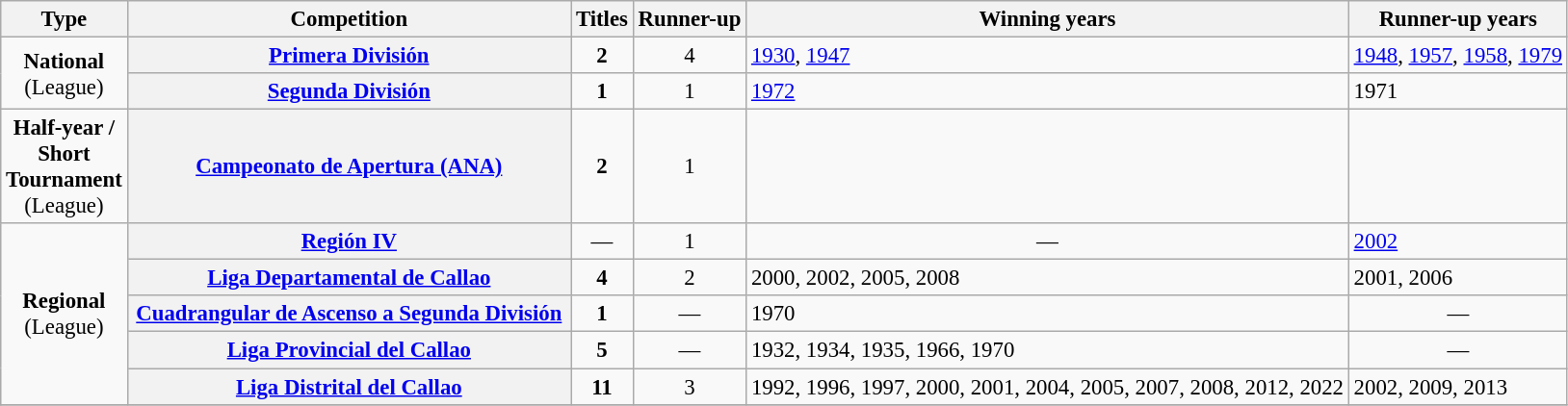<table class="wikitable plainrowheaders" style="font-size:95%; text-align:center;">
<tr>
<th>Type</th>
<th width=300px>Competition</th>
<th>Titles</th>
<th>Runner-up</th>
<th>Winning years</th>
<th>Runner-up years</th>
</tr>
<tr>
<td rowspan=2><strong>National</strong><br>(League)</td>
<th scope=col><a href='#'>Primera División</a></th>
<td><strong>2</strong></td>
<td>4</td>
<td align="left"><a href='#'>1930</a>, <a href='#'>1947</a></td>
<td align="left"><a href='#'>1948</a>, <a href='#'>1957</a>, <a href='#'>1958</a>, <a href='#'>1979</a></td>
</tr>
<tr>
<th scope=col><a href='#'>Segunda División</a></th>
<td><strong>1</strong></td>
<td>1</td>
<td align="left"><a href='#'>1972</a></td>
<td align="left">1971</td>
</tr>
<tr>
<td rowspan=1><strong>Half-year /<br>Short<br>Tournament</strong><br>(League)</td>
<th scope=col><a href='#'>Campeonato de Apertura (ANA)</a></th>
<td><strong>2</strong></td>
<td>1</td>
<td></td>
<td></td>
</tr>
<tr>
<td rowspan=5><strong>Regional</strong><br>(League)</td>
<th scope=col><a href='#'>Región IV</a></th>
<td style="text-align:center;">—</td>
<td>1</td>
<td style="text-align:center;">—</td>
<td align="left"><a href='#'>2002</a></td>
</tr>
<tr>
<th scope=col><a href='#'>Liga Departamental de Callao</a></th>
<td><strong>4</strong></td>
<td>2</td>
<td align="left">2000, 2002, 2005, 2008</td>
<td align="left">2001, 2006</td>
</tr>
<tr>
<th scope=col><a href='#'>Cuadrangular de Ascenso a Segunda División</a></th>
<td><strong>1</strong></td>
<td style="text-align:center;">—</td>
<td align="left">1970</td>
<td style="text-align:center;">—</td>
</tr>
<tr>
<th scope=col><a href='#'>Liga Provincial del Callao</a></th>
<td><strong>5</strong></td>
<td style="text-align:center;">—</td>
<td align="left">1932, 1934, 1935, 1966, 1970</td>
<td style="text-align:center;">—</td>
</tr>
<tr>
<th scope=col><a href='#'>Liga Distrital del Callao</a></th>
<td><strong>11</strong></td>
<td>3</td>
<td align="left">1992, 1996, 1997, 2000, 2001, 2004, 2005, 2007, 2008, 2012, 2022</td>
<td align="left">2002, 2009, 2013</td>
</tr>
<tr>
</tr>
</table>
